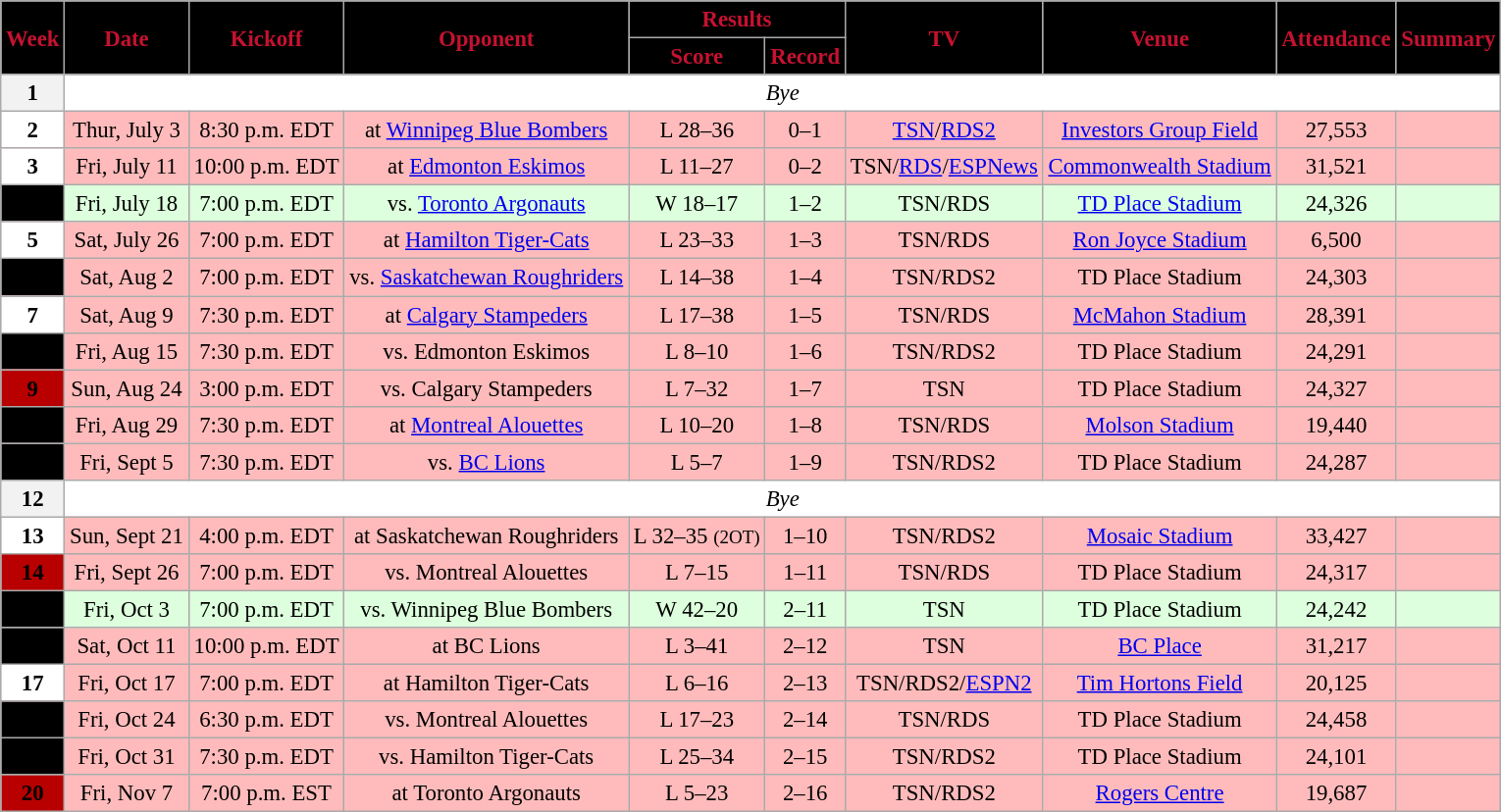<table class="wikitable" style="font-size: 95%;">
<tr>
<th style="background:#000000;color:#C51230;" rowspan=2>Week</th>
<th style="background:#000000;color:#C51230;" rowspan=2>Date</th>
<th style="background:#000000;color:#C51230;" rowspan=2>Kickoff</th>
<th style="background:#000000;color:#C51230;" rowspan=2>Opponent</th>
<th style="background:#000000;color:#C51230;" colspan=2>Results</th>
<th style="background:#000000;color:#C51230;" rowspan=2>TV</th>
<th style="background:#000000;color:#C51230;" rowspan=2>Venue</th>
<th style="background:#000000;color:#C51230;" rowspan=2>Attendance</th>
<th style="background:#000000;color:#C51230;" rowspan=2>Summary</th>
</tr>
<tr>
<th style="background:#000000;color:#C51230;">Score</th>
<th style="background:#000000;color:#C51230;">Record</th>
</tr>
<tr align="center" bgcolor="#ffffff">
<th align="center"><strong>1</strong></th>
<td colspan=9 align="center" valign="middle"><em>Bye</em></td>
</tr>
<tr align="center" bgcolor="#ffbbbb">
<td style="text-align:center; background:white;"><span><strong>2</strong></span></td>
<td align="center">Thur, July 3</td>
<td align="center">8:30 p.m. EDT</td>
<td align="center">at <a href='#'>Winnipeg Blue Bombers</a></td>
<td align="center">L 28–36</td>
<td align="center">0–1</td>
<td align="center"><a href='#'>TSN</a>/<a href='#'>RDS2</a></td>
<td align="center"><a href='#'>Investors Group Field</a></td>
<td align="center">27,553</td>
<td align="center"></td>
</tr>
<tr align="center" bgcolor="#ffbbbb">
<td style="text-align:center; background:white;"><span><strong>3</strong></span></td>
<td align="center">Fri, July 11</td>
<td align="center">10:00 p.m. EDT</td>
<td align="center">at <a href='#'>Edmonton Eskimos</a></td>
<td align="center">L 11–27</td>
<td align="center">0–2</td>
<td align="center">TSN/<a href='#'>RDS</a>/<a href='#'>ESPNews</a></td>
<td align="center"><a href='#'>Commonwealth Stadium</a></td>
<td align="center">31,521</td>
<td align="center"></td>
</tr>
<tr align="center" bgcolor="#ddffdd">
<td style="text-align:center; background:black;"><span><strong>4</strong></span></td>
<td align="center">Fri, July 18</td>
<td align="center">7:00 p.m. EDT</td>
<td align="center">vs. <a href='#'>Toronto Argonauts</a></td>
<td align="center">W 18–17</td>
<td align="center">1–2</td>
<td align="center">TSN/RDS</td>
<td align="center"><a href='#'>TD Place Stadium</a></td>
<td align="center">24,326</td>
<td align="center"></td>
</tr>
<tr align="center" bgcolor="#ffbbbb">
<td style="text-align:center; background:white;"><span><strong>5</strong></span></td>
<td align="center">Sat, July 26</td>
<td align="center">7:00 p.m. EDT</td>
<td align="center">at <a href='#'>Hamilton Tiger-Cats</a></td>
<td align="center">L 23–33</td>
<td align="center">1–3</td>
<td align="center">TSN/RDS</td>
<td align="center"><a href='#'>Ron Joyce Stadium</a></td>
<td align="center">6,500</td>
<td align="center"></td>
</tr>
<tr align="center" bgcolor="#ffbbbb">
<td style="text-align:center; background:black;"><span><strong>6</strong></span></td>
<td align="center">Sat, Aug 2</td>
<td align="center">7:00 p.m. EDT</td>
<td align="center">vs. <a href='#'>Saskatchewan Roughriders</a></td>
<td align="center">L 14–38</td>
<td align="center">1–4</td>
<td align="center">TSN/RDS2</td>
<td align="center">TD Place Stadium</td>
<td align="center">24,303</td>
<td align="center"></td>
</tr>
<tr align="center" bgcolor="#ffbbbb">
<td style="text-align:center; background:white;"><span><strong>7</strong></span></td>
<td align="center">Sat, Aug 9</td>
<td align="center">7:30 p.m. EDT</td>
<td align="center">at <a href='#'>Calgary Stampeders</a></td>
<td align="center">L 17–38</td>
<td align="center">1–5</td>
<td align="center">TSN/RDS</td>
<td align="center"><a href='#'>McMahon Stadium</a></td>
<td align="center">28,391</td>
<td align="center"></td>
</tr>
<tr align="center" bgcolor="#ffbbbb">
<td style="text-align:center; background:black;"><span><strong>8</strong></span></td>
<td align="center">Fri, Aug 15</td>
<td align="center">7:30 p.m. EDT</td>
<td align="center">vs. Edmonton Eskimos</td>
<td align="center">L 8–10</td>
<td align="center">1–6</td>
<td align="center">TSN/RDS2</td>
<td align="center">TD Place Stadium</td>
<td align="center">24,291</td>
<td align="center"></td>
</tr>
<tr align="center" bgcolor="#ffbbbb">
<td style="text-align:center; background:#B80000;"><span><strong>9</strong></span></td>
<td align="center">Sun, Aug 24</td>
<td align="center">3:00 p.m. EDT</td>
<td align="center">vs. Calgary Stampeders</td>
<td align="center">L 7–32</td>
<td align="center">1–7</td>
<td align="center">TSN</td>
<td align="center">TD Place Stadium</td>
<td align="center">24,327</td>
<td align="center"></td>
</tr>
<tr align="center" bgcolor="#ffbbbb">
<td style="text-align:center; background:black;"><span><strong>10</strong></span></td>
<td align="center">Fri, Aug 29</td>
<td align="center">7:30 p.m. EDT</td>
<td align="center">at <a href='#'>Montreal Alouettes</a></td>
<td align="center">L 10–20</td>
<td align="center">1–8</td>
<td align="center">TSN/RDS</td>
<td align="center"><a href='#'>Molson Stadium</a></td>
<td align="center">19,440</td>
<td align="center"></td>
</tr>
<tr align="center" bgcolor="#ffbbbb">
<td style="text-align:center; background:black;"><span><strong>11</strong></span></td>
<td align="center">Fri, Sept 5</td>
<td align="center">7:30 p.m. EDT</td>
<td align="center">vs. <a href='#'>BC Lions</a></td>
<td align="center">L 5–7</td>
<td align="center">1–9</td>
<td align="center">TSN/RDS2</td>
<td align="center">TD Place Stadium</td>
<td align="center">24,287</td>
<td align="center"></td>
</tr>
<tr align="center" bgcolor="#ffffff">
<th align="center"><strong>12</strong></th>
<td colspan=9 align="center" valign="middle"><em>Bye</em></td>
</tr>
<tr align="center" bgcolor="#ffbbbb">
<td style="text-align:center; background:white;"><span><strong>13</strong></span></td>
<td align="center">Sun, Sept 21</td>
<td align="center">4:00 p.m. EDT</td>
<td align="center">at Saskatchewan Roughriders</td>
<td align="center">L 32–35 <small>(2OT)</small></td>
<td align="center">1–10</td>
<td align="center">TSN/RDS2</td>
<td align="center"><a href='#'>Mosaic Stadium</a></td>
<td align="center">33,427</td>
<td align="center"></td>
</tr>
<tr align="center" bgcolor="#ffbbbb">
<td style="text-align:center; background:#B80000;"><span><strong>14</strong></span></td>
<td align="center">Fri, Sept 26</td>
<td align="center">7:00 p.m. EDT</td>
<td align="center">vs. Montreal Alouettes</td>
<td align="center">L 7–15</td>
<td align="center">1–11</td>
<td align="center">TSN/RDS</td>
<td align="center">TD Place Stadium</td>
<td align="center">24,317</td>
<td align="center"></td>
</tr>
<tr align="center" bgcolor="#ddffdd">
<td style="text-align:center; background:black;"><span><strong>15</strong></span></td>
<td align="center">Fri, Oct 3</td>
<td align="center">7:00 p.m. EDT</td>
<td align="center">vs. Winnipeg Blue Bombers</td>
<td align="center">W 42–20</td>
<td align="center">2–11</td>
<td align="center">TSN</td>
<td align="center">TD Place Stadium</td>
<td align="center">24,242</td>
<td align="center"></td>
</tr>
<tr align="center" bgcolor="#ffbbbb">
<td style="text-align:center; background:black;"><span><strong>16</strong></span></td>
<td align="center">Sat, Oct 11</td>
<td align="center">10:00 p.m. EDT</td>
<td align="center">at BC Lions</td>
<td align="center">L 3–41</td>
<td align="center">2–12</td>
<td align="center">TSN</td>
<td align="center"><a href='#'>BC Place</a></td>
<td align="center">31,217</td>
<td align="center"></td>
</tr>
<tr align="center" bgcolor="#ffbbbb">
<td style="text-align:center; background:white;"><span><strong>17</strong></span></td>
<td align="center">Fri, Oct 17</td>
<td align="center">7:00 p.m. EDT</td>
<td align="center">at Hamilton Tiger-Cats</td>
<td align="center">L 6–16</td>
<td align="center">2–13</td>
<td align="center">TSN/RDS2/<a href='#'>ESPN2</a></td>
<td align="center"><a href='#'>Tim Hortons Field</a></td>
<td align="center">20,125</td>
<td align="center"></td>
</tr>
<tr align="center" bgcolor="#ffbbbb">
<td style="text-align:center; background:black;"><span><strong>18</strong></span></td>
<td align="center">Fri, Oct 24</td>
<td align="center">6:30 p.m. EDT</td>
<td align="center">vs. Montreal Alouettes</td>
<td align="center">L 17–23</td>
<td align="center">2–14</td>
<td align="center">TSN/RDS</td>
<td align="center">TD Place Stadium</td>
<td align="center">24,458</td>
<td align="center"></td>
</tr>
<tr align="center" bgcolor="#ffbbbb">
<td style="text-align:center; background:black;"><span><strong>19</strong></span></td>
<td align="center">Fri, Oct 31</td>
<td align="center">7:30 p.m. EDT</td>
<td align="center">vs. Hamilton Tiger-Cats</td>
<td align="center">L 25–34</td>
<td align="center">2–15</td>
<td align="center">TSN/RDS2</td>
<td align="center">TD Place Stadium</td>
<td align="center">24,101</td>
<td align="center"></td>
</tr>
<tr align="center" bgcolor="#ffbbbb">
<td style="text-align:center; background:#B80000;"><span><strong>20</strong></span></td>
<td align="center">Fri, Nov 7</td>
<td align="center">7:00 p.m. EST</td>
<td align="center">at Toronto Argonauts</td>
<td align="center">L 5–23</td>
<td align="center">2–16</td>
<td align="center">TSN/RDS2</td>
<td align="center"><a href='#'>Rogers Centre</a></td>
<td align="center">19,687</td>
<td align="center"></td>
</tr>
</table>
